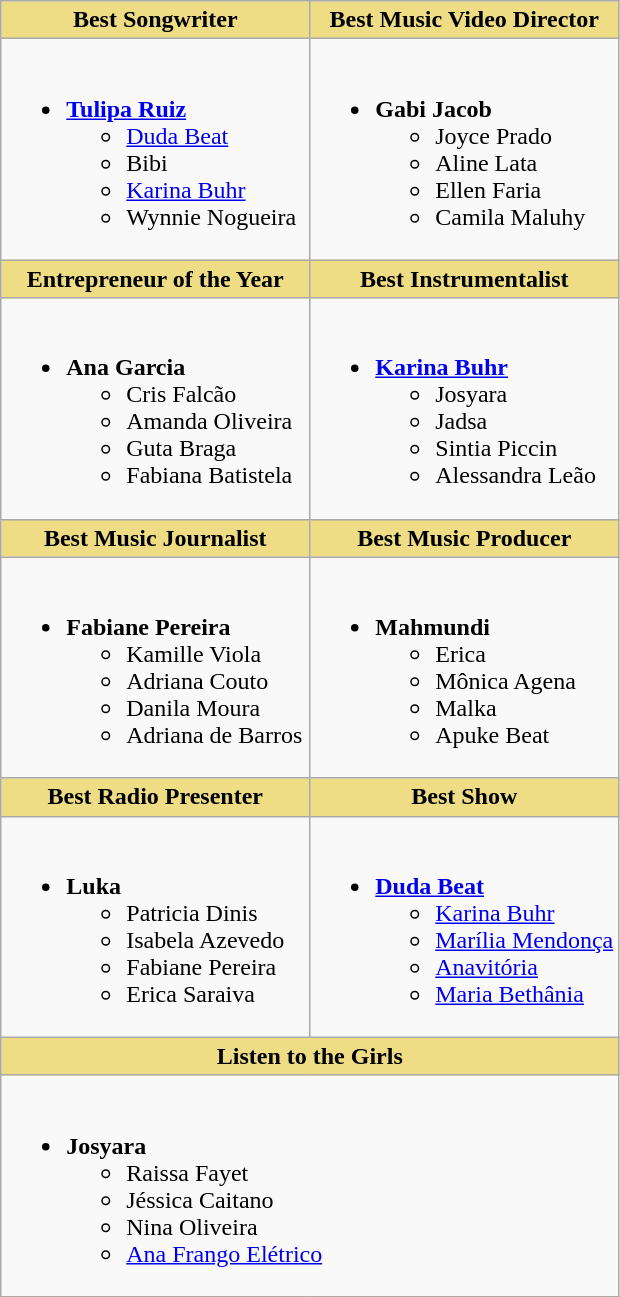<table class="wikitable" style="width=">
<tr>
<th scope="col" style="background:#EEDD85; width:50%">Best Songwriter</th>
<th scope="col" style="background:#EEDD85; width:50%">Best Music Video Director</th>
</tr>
<tr>
<td style="vertical-align:top"><br><ul><li><strong><a href='#'>Tulipa Ruiz</a></strong><ul><li><a href='#'>Duda Beat</a></li><li>Bibi</li><li><a href='#'>Karina Buhr</a></li><li>Wynnie Nogueira</li></ul></li></ul></td>
<td style="vertical-align:top"><br><ul><li><strong>Gabi Jacob</strong><ul><li>Joyce Prado</li><li>Aline Lata</li><li>Ellen Faria</li><li>Camila Maluhy</li></ul></li></ul></td>
</tr>
<tr>
<th scope="col" style="background:#EEDD85; width:50%">Entrepreneur of the Year</th>
<th scope="col" style="background:#EEDD85; width:50%">Best Instrumentalist</th>
</tr>
<tr>
<td style="vertical-align:top"><br><ul><li><strong>Ana Garcia</strong><ul><li>Cris Falcão</li><li>Amanda Oliveira</li><li>Guta Braga</li><li>Fabiana Batistela</li></ul></li></ul></td>
<td style="vertical-align:top"><br><ul><li><strong><a href='#'>Karina Buhr</a></strong><ul><li>Josyara</li><li>Jadsa</li><li>Sintia Piccin</li><li>Alessandra Leão</li></ul></li></ul></td>
</tr>
<tr>
<th scope="col" style="background:#EEDD85; width:50%">Best Music Journalist</th>
<th scope="col" style="background:#EEDD85; width:50%">Best Music Producer</th>
</tr>
<tr>
<td style="vertical-align:top"><br><ul><li><strong>Fabiane Pereira</strong><ul><li>Kamille Viola</li><li>Adriana Couto</li><li>Danila Moura</li><li>Adriana de Barros</li></ul></li></ul></td>
<td style="vertical-align:top"><br><ul><li><strong>Mahmundi</strong><ul><li>Erica</li><li>Mônica Agena</li><li>Malka</li><li>Apuke Beat</li></ul></li></ul></td>
</tr>
<tr>
<th scope="col" style="background:#EEDD85; width:50%">Best Radio <strong>Presenter</strong></th>
<th scope="col" style="background:#EEDD85; width:50%">Best Show</th>
</tr>
<tr>
<td style="vertical-align:top"><br><ul><li><strong>Luka</strong><ul><li>Patricia Dinis</li><li>Isabela Azevedo</li><li>Fabiane Pereira</li><li>Erica Saraiva</li></ul></li></ul></td>
<td style="vertical-align:top"><br><ul><li><strong><a href='#'>Duda Beat</a></strong><ul><li><a href='#'>Karina Buhr</a></li><li><a href='#'>Marília Mendonça</a></li><li><a href='#'>Anavitória</a></li><li><a href='#'>Maria Bethânia</a></li></ul></li></ul></td>
</tr>
<tr>
<th colspan="2" scope="col" style="background:#EEDD85; width:50%">Listen to the Girls</th>
</tr>
<tr>
<td colspan="2" style="vertical-align:top"><br><ul><li><strong>Josyara</strong><ul><li>Raissa Fayet</li><li>Jéssica Caitano</li><li>Nina Oliveira</li><li><a href='#'>Ana Frango Elétrico</a></li></ul></li></ul></td>
</tr>
</table>
